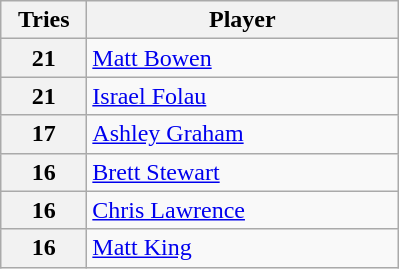<table class="wikitable" style="text-align:left;">
<tr>
<th width=50>Tries</th>
<th width=200>Player</th>
</tr>
<tr>
<th>21</th>
<td> <a href='#'>Matt Bowen</a></td>
</tr>
<tr>
<th>21</th>
<td> <a href='#'>Israel Folau</a></td>
</tr>
<tr>
<th>17</th>
<td> <a href='#'>Ashley Graham</a></td>
</tr>
<tr>
<th>16</th>
<td> <a href='#'>Brett Stewart</a></td>
</tr>
<tr>
<th>16</th>
<td> <a href='#'>Chris Lawrence</a></td>
</tr>
<tr>
<th>16</th>
<td> <a href='#'>Matt King</a></td>
</tr>
</table>
